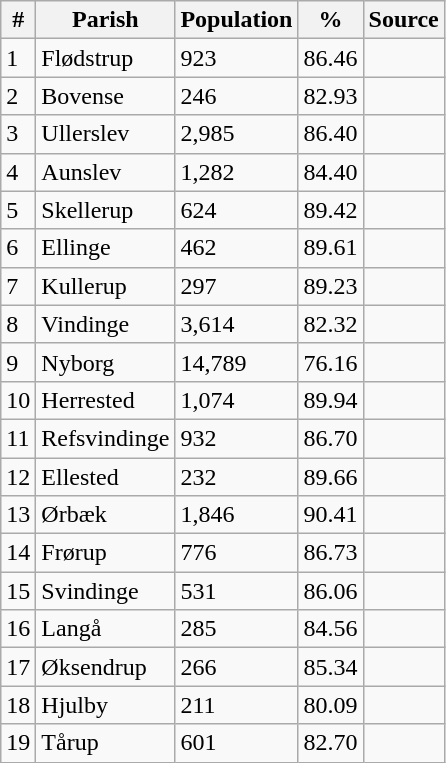<table class="wikitable sortable">
<tr>
<th rowspan="1">#</th>
<th rowspan="1">Parish</th>
<th rowspan="1">Population</th>
<th rowspan="1">%</th>
<th rowspan="1">Source</th>
</tr>
<tr>
<td>1</td>
<td>Flødstrup</td>
<td>923</td>
<td>86.46</td>
<td></td>
</tr>
<tr>
<td>2</td>
<td>Bovense</td>
<td>246</td>
<td>82.93</td>
<td></td>
</tr>
<tr>
<td>3</td>
<td>Ullerslev</td>
<td>2,985</td>
<td>86.40</td>
<td></td>
</tr>
<tr>
<td>4</td>
<td>Aunslev</td>
<td>1,282</td>
<td>84.40</td>
<td></td>
</tr>
<tr>
<td>5</td>
<td>Skellerup</td>
<td>624</td>
<td>89.42</td>
<td></td>
</tr>
<tr>
<td>6</td>
<td>Ellinge</td>
<td>462</td>
<td>89.61</td>
<td></td>
</tr>
<tr>
<td>7</td>
<td>Kullerup</td>
<td>297</td>
<td>89.23</td>
<td></td>
</tr>
<tr>
<td>8</td>
<td>Vindinge</td>
<td>3,614</td>
<td>82.32</td>
<td></td>
</tr>
<tr>
<td>9</td>
<td>Nyborg</td>
<td>14,789</td>
<td>76.16</td>
<td></td>
</tr>
<tr>
<td>10</td>
<td>Herrested</td>
<td>1,074</td>
<td>89.94</td>
<td></td>
</tr>
<tr>
<td>11</td>
<td>Refsvindinge</td>
<td>932</td>
<td>86.70</td>
<td></td>
</tr>
<tr>
<td>12</td>
<td>Ellested</td>
<td>232</td>
<td>89.66</td>
<td></td>
</tr>
<tr>
<td>13</td>
<td>Ørbæk</td>
<td>1,846</td>
<td>90.41</td>
<td></td>
</tr>
<tr>
<td>14</td>
<td>Frørup</td>
<td>776</td>
<td>86.73</td>
<td></td>
</tr>
<tr>
<td>15</td>
<td>Svindinge</td>
<td>531</td>
<td>86.06</td>
<td></td>
</tr>
<tr>
<td>16</td>
<td>Langå</td>
<td>285</td>
<td>84.56</td>
<td></td>
</tr>
<tr>
<td>17</td>
<td>Øksendrup</td>
<td>266</td>
<td>85.34</td>
<td></td>
</tr>
<tr>
<td>18</td>
<td>Hjulby</td>
<td>211</td>
<td>80.09</td>
<td></td>
</tr>
<tr>
<td>19</td>
<td>Tårup</td>
<td>601</td>
<td>82.70</td>
<td></td>
</tr>
</table>
